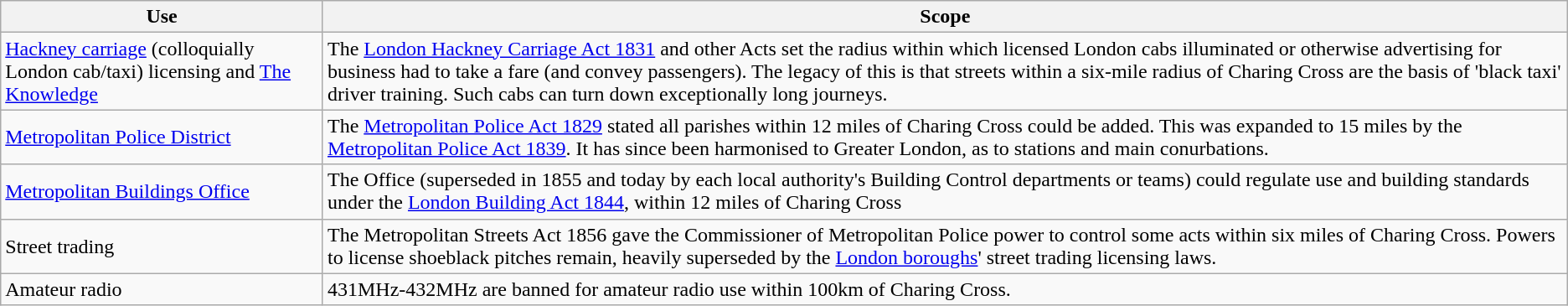<table class="wikitable">
<tr>
<th>Use</th>
<th>Scope</th>
</tr>
<tr>
<td><a href='#'>Hackney carriage</a> (colloquially London cab/taxi) licensing and <a href='#'>The Knowledge</a></td>
<td>The <a href='#'>London Hackney Carriage Act 1831</a> and other Acts set the radius within which licensed London cabs illuminated or otherwise advertising for business had to take a fare (and convey passengers). The legacy of this is that streets within a six-mile radius of Charing Cross are the basis of 'black taxi' driver training. Such cabs can turn down exceptionally long journeys.</td>
</tr>
<tr>
<td><a href='#'>Metropolitan Police District</a></td>
<td>The <a href='#'>Metropolitan Police Act 1829</a> stated all parishes within 12 miles of Charing Cross could be added. This was expanded to 15 miles by the <a href='#'>Metropolitan Police Act 1839</a>. It has since been harmonised to Greater London, as to stations and main conurbations.</td>
</tr>
<tr>
<td><a href='#'>Metropolitan Buildings Office</a></td>
<td>The Office (superseded in 1855 and today by each local authority's Building Control departments or teams) could regulate use and building standards under the <a href='#'>London Building Act 1844</a>, within 12 miles of Charing Cross</td>
</tr>
<tr>
<td>Street trading</td>
<td>The Metropolitan Streets Act 1856 gave the Commissioner of Metropolitan Police power to control some acts within six miles of Charing Cross. Powers to license shoeblack pitches remain, heavily superseded by the <a href='#'>London boroughs</a>' street trading licensing laws.</td>
</tr>
<tr>
<td>Amateur radio</td>
<td>431MHz-432MHz are banned for amateur radio use within 100km of Charing Cross.</td>
</tr>
</table>
